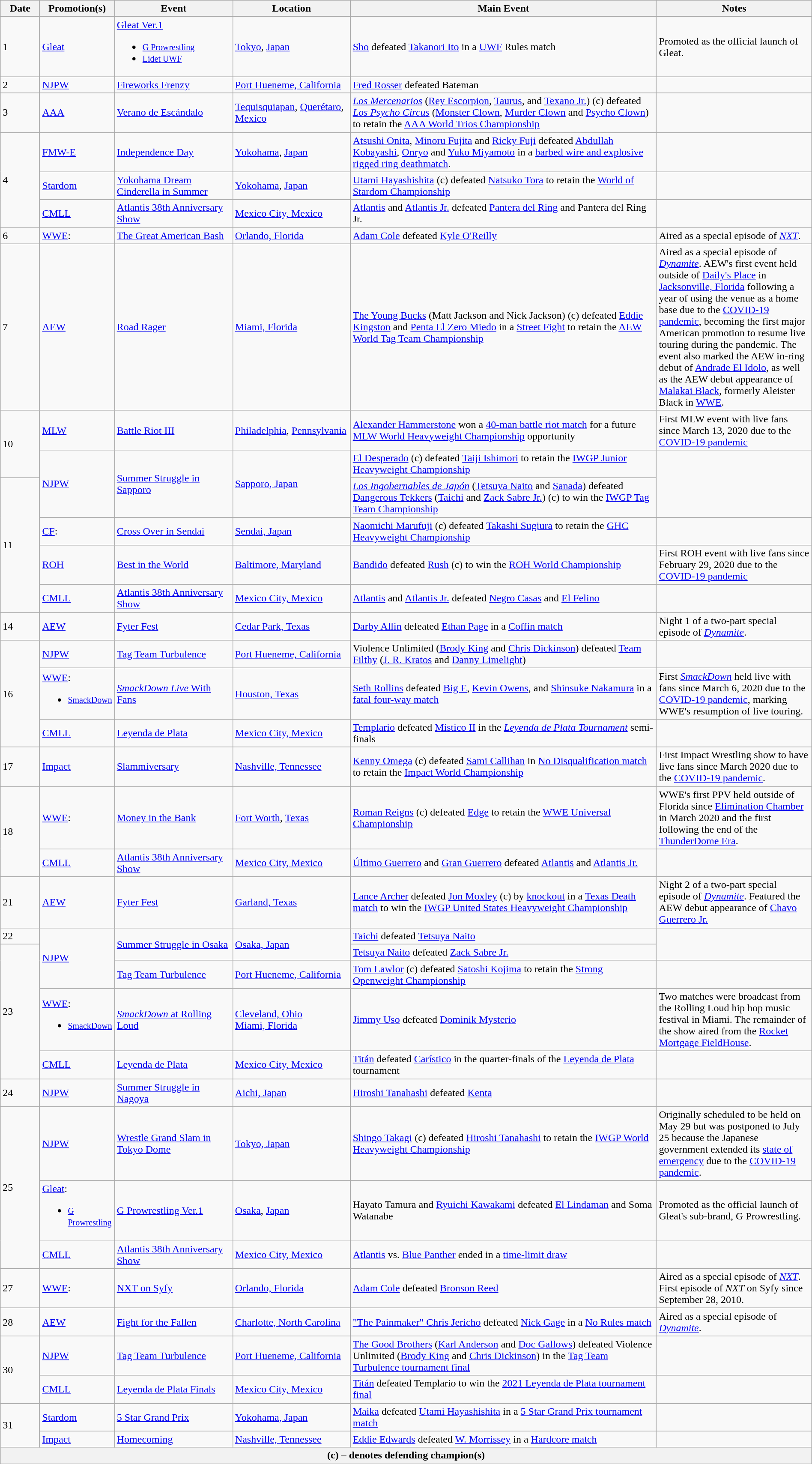<table class="wikitable" style="width:100%;">
<tr>
<th width=5%>Date</th>
<th width=5%>Promotion(s)</th>
<th style="width:15%;">Event</th>
<th style="width:15%;">Location</th>
<th style="width:40%;">Main Event</th>
<th style="width:20%;">Notes</th>
</tr>
<tr>
<td>1</td>
<td><a href='#'>Gleat</a></td>
<td><a href='#'>Gleat Ver.1</a><br><ul><li><small><a href='#'>G Prowrestling</a></small></li><li><small><a href='#'>Lidet UWF</a></small></li></ul></td>
<td><a href='#'>Tokyo</a>, <a href='#'>Japan</a></td>
<td><a href='#'>Sho</a> defeated <a href='#'>Takanori Ito</a> in a <a href='#'>UWF</a> Rules match</td>
<td>Promoted as the official launch of Gleat.</td>
</tr>
<tr>
<td>2</td>
<td><a href='#'>NJPW</a></td>
<td><a href='#'>Fireworks Frenzy</a></td>
<td><a href='#'>Port Hueneme, California</a></td>
<td><a href='#'>Fred Rosser</a> defeated Bateman</td>
<td></td>
</tr>
<tr>
<td>3</td>
<td><a href='#'>AAA</a></td>
<td><a href='#'>Verano de Escándalo</a></td>
<td><a href='#'>Tequisquiapan</a>, <a href='#'>Querétaro</a>, <a href='#'>Mexico</a></td>
<td><em><a href='#'>Los Mercenarios</a></em> (<a href='#'>Rey Escorpion</a>, <a href='#'>Taurus</a>, and <a href='#'>Texano Jr.</a>) (c) defeated <em><a href='#'>Los Psycho Circus</a></em> (<a href='#'>Monster Clown</a>, <a href='#'>Murder Clown</a> and <a href='#'>Psycho Clown</a>) to retain the <a href='#'>AAA World Trios Championship</a></td>
<td></td>
</tr>
<tr>
<td rowspan=3>4</td>
<td><a href='#'>FMW-E</a></td>
<td><a href='#'>Independence Day</a></td>
<td><a href='#'>Yokohama</a>, <a href='#'>Japan</a></td>
<td><a href='#'>Atsushi Onita</a>, <a href='#'>Minoru Fujita</a> and <a href='#'>Ricky Fuji</a> defeated <a href='#'>Abdullah Kobayashi</a>, <a href='#'>Onryo</a> and <a href='#'>Yuko Miyamoto</a> in a <a href='#'>barbed wire and explosive rigged ring deathmatch</a>.</td>
<td></td>
</tr>
<tr>
<td><a href='#'>Stardom</a></td>
<td><a href='#'>Yokohama Dream Cinderella in Summer</a></td>
<td><a href='#'>Yokohama</a>, <a href='#'>Japan</a></td>
<td><a href='#'>Utami Hayashishita</a> (c) defeated <a href='#'>Natsuko Tora</a> to retain the <a href='#'>World of Stardom Championship</a></td>
<td></td>
</tr>
<tr>
<td><a href='#'>CMLL</a></td>
<td><a href='#'>Atlantis 38th Anniversary Show</a><br></td>
<td><a href='#'>Mexico City, Mexico</a></td>
<td><a href='#'>Atlantis</a> and <a href='#'>Atlantis Jr.</a> defeated <a href='#'>Pantera del Ring</a> and Pantera del Ring Jr.</td>
<td></td>
</tr>
<tr>
<td>6</td>
<td><a href='#'>WWE</a>:</td>
<td><a href='#'>The Great American Bash</a></td>
<td><a href='#'>Orlando, Florida</a></td>
<td><a href='#'>Adam Cole</a> defeated <a href='#'>Kyle O'Reilly</a></td>
<td>Aired as a special episode of <em><a href='#'>NXT</a></em>.</td>
</tr>
<tr>
<td>7</td>
<td><a href='#'>AEW</a></td>
<td><a href='#'>Road Rager</a></td>
<td><a href='#'>Miami, Florida</a></td>
<td><a href='#'>The Young Bucks</a> (Matt Jackson and Nick Jackson) (c) defeated <a href='#'>Eddie Kingston</a> and <a href='#'>Penta El Zero Miedo</a> in a <a href='#'>Street Fight</a> to retain the <a href='#'>AEW World Tag Team Championship</a></td>
<td>Aired as a special episode of <em><a href='#'>Dynamite</a></em>. AEW's first event held outside of <a href='#'>Daily's Place</a> in <a href='#'>Jacksonville, Florida</a> following a year of using the venue as a home base due to the <a href='#'>COVID-19 pandemic</a>, becoming the first major American promotion to resume live touring during the pandemic. The event also marked the AEW in-ring debut of <a href='#'>Andrade El Idolo</a>, as well as the AEW debut appearance of <a href='#'>Malakai Black</a>, formerly Aleister Black in <a href='#'>WWE</a>.</td>
</tr>
<tr>
<td rowspan=2>10</td>
<td><a href='#'>MLW</a></td>
<td><a href='#'>Battle Riot III</a></td>
<td><a href='#'>Philadelphia</a>, <a href='#'>Pennsylvania</a></td>
<td><a href='#'>Alexander Hammerstone</a> won a <a href='#'>40-man battle riot match</a> for a future <a href='#'>MLW World Heavyweight Championship</a> opportunity</td>
<td>First MLW event with live fans since March 13, 2020 due to the <a href='#'>COVID-19 pandemic</a></td>
</tr>
<tr>
<td rowspan=2><a href='#'>NJPW</a></td>
<td rowspan=2><a href='#'>Summer Struggle in Sapporo</a></td>
<td rowspan=2><a href='#'>Sapporo, Japan</a></td>
<td><a href='#'>El Desperado</a> (c) defeated <a href='#'>Taiji Ishimori</a> to retain the <a href='#'>IWGP Junior Heavyweight Championship</a></td>
<td rowspan=2></td>
</tr>
<tr>
<td rowspan=4>11</td>
<td><em><a href='#'>Los Ingobernables de Japón</a> </em> (<a href='#'>Tetsuya Naito</a> and <a href='#'>Sanada</a>) defeated <a href='#'>Dangerous Tekkers</a> (<a href='#'>Taichi</a> and <a href='#'>Zack Sabre Jr.</a>) (c) to win the <a href='#'>IWGP Tag Team Championship</a></td>
</tr>
<tr>
<td><a href='#'>CF</a>:</td>
<td><a href='#'>Cross Over in Sendai</a></td>
<td><a href='#'>Sendai, Japan</a></td>
<td><a href='#'>Naomichi Marufuji</a> (c) defeated <a href='#'>Takashi Sugiura</a> to retain the <a href='#'>GHC Heavyweight Championship</a></td>
<td></td>
</tr>
<tr>
<td><a href='#'>ROH</a></td>
<td><a href='#'>Best in the World</a></td>
<td><a href='#'>Baltimore, Maryland</a></td>
<td><a href='#'>Bandido</a> defeated <a href='#'>Rush</a> (c) to win the <a href='#'>ROH World Championship</a></td>
<td>First ROH event with live fans since February 29, 2020 due to the <a href='#'>COVID-19 pandemic</a></td>
</tr>
<tr>
<td><a href='#'>CMLL</a></td>
<td><a href='#'>Atlantis 38th Anniversary Show</a><br></td>
<td><a href='#'>Mexico City, Mexico</a></td>
<td><a href='#'>Atlantis</a> and <a href='#'>Atlantis Jr.</a> defeated <a href='#'>Negro Casas</a> and <a href='#'>El Felino</a></td>
<td></td>
</tr>
<tr>
<td>14</td>
<td><a href='#'>AEW</a></td>
<td><a href='#'>Fyter Fest</a><br></td>
<td><a href='#'>Cedar Park, Texas</a></td>
<td><a href='#'>Darby Allin</a> defeated <a href='#'>Ethan Page</a> in a <a href='#'>Coffin match</a></td>
<td>Night 1 of a two-part special episode of <em><a href='#'>Dynamite</a></em>.</td>
</tr>
<tr>
<td rowspan=3>16</td>
<td><a href='#'>NJPW</a></td>
<td><a href='#'>Tag Team Turbulence</a><br></td>
<td><a href='#'>Port Hueneme, California</a></td>
<td>Violence Unlimited (<a href='#'>Brody King</a> and <a href='#'>Chris Dickinson</a>) defeated <a href='#'>Team Filthy</a> (<a href='#'>J. R. Kratos</a> and <a href='#'>Danny Limelight</a>)</td>
<td></td>
</tr>
<tr>
<td><a href='#'>WWE</a>:<br><ul><li><small><a href='#'>SmackDown</a></small></li></ul></td>
<td><a href='#'><em>SmackDown Live</em> With Fans</a></td>
<td><a href='#'>Houston, Texas</a></td>
<td><a href='#'>Seth Rollins</a> defeated <a href='#'>Big E</a>, <a href='#'>Kevin Owens</a>, and <a href='#'>Shinsuke Nakamura</a> in a <a href='#'>fatal four-way match</a></td>
<td>First <em><a href='#'>SmackDown</a></em> held live with fans since March 6, 2020 due to the <a href='#'>COVID-19 pandemic</a>, marking WWE's resumption of live touring.</td>
</tr>
<tr>
<td><a href='#'>CMLL</a></td>
<td><a href='#'>Leyenda de Plata</a><br></td>
<td><a href='#'>Mexico City, Mexico</a></td>
<td><a href='#'>Templario</a> defeated <a href='#'>Místico II</a> in the <em><a href='#'>Leyenda de Plata Tournament</a></em> semi-finals</td>
<td></td>
</tr>
<tr>
<td>17</td>
<td><a href='#'>Impact</a></td>
<td><a href='#'>Slammiversary</a></td>
<td><a href='#'>Nashville, Tennessee</a></td>
<td><a href='#'>Kenny Omega</a> (c) defeated <a href='#'>Sami Callihan</a> in  <a href='#'>No Disqualification match</a> to retain the <a href='#'>Impact World Championship</a></td>
<td>First Impact Wrestling show to have live fans since March 2020 due to the <a href='#'>COVID-19 pandemic</a>.</td>
</tr>
<tr>
<td rowspan=2>18</td>
<td><a href='#'>WWE</a>:</td>
<td><a href='#'>Money in the Bank</a></td>
<td><a href='#'>Fort Worth</a>, <a href='#'>Texas</a></td>
<td><a href='#'>Roman Reigns</a> (c) defeated <a href='#'>Edge</a> to retain the <a href='#'>WWE Universal Championship</a></td>
<td>WWE's first PPV held outside of Florida since <a href='#'>Elimination Chamber</a> in March 2020 and the first following the end of the <a href='#'>ThunderDome Era</a>.</td>
</tr>
<tr>
<td><a href='#'>CMLL</a></td>
<td><a href='#'>Atlantis 38th Anniversary Show</a><br></td>
<td><a href='#'>Mexico City, Mexico</a></td>
<td><a href='#'>Último Guerrero</a> and <a href='#'>Gran Guerrero</a> defeated <a href='#'>Atlantis</a> and <a href='#'>Atlantis Jr.</a></td>
<td></td>
</tr>
<tr>
<td>21</td>
<td><a href='#'>AEW</a></td>
<td><a href='#'>Fyter Fest</a><br></td>
<td><a href='#'>Garland, Texas</a></td>
<td><a href='#'>Lance Archer</a> defeated <a href='#'>Jon Moxley</a> (c) by <a href='#'>knockout</a> in a <a href='#'>Texas Death match</a> to win the <a href='#'>IWGP United States Heavyweight Championship</a></td>
<td>Night 2 of a two-part special episode of <em><a href='#'>Dynamite</a></em>. Featured the AEW debut appearance of <a href='#'>Chavo Guerrero Jr.</a></td>
</tr>
<tr>
<td>22</td>
<td rowspan=3><a href='#'>NJPW</a></td>
<td rowspan=2><a href='#'>Summer Struggle in Osaka</a></td>
<td rowspan=2><a href='#'>Osaka, Japan</a></td>
<td><a href='#'>Taichi</a> defeated <a href='#'>Tetsuya Naito</a></td>
<td rowspan=2></td>
</tr>
<tr>
<td rowspan="4">23</td>
<td><a href='#'>Tetsuya Naito</a> defeated <a href='#'>Zack Sabre Jr.</a></td>
</tr>
<tr>
<td><a href='#'>Tag Team Turbulence</a><br></td>
<td><a href='#'>Port Hueneme, California</a></td>
<td><a href='#'>Tom Lawlor</a> (c) defeated <a href='#'>Satoshi Kojima</a> to retain the <a href='#'>Strong Openweight Championship</a></td>
<td></td>
</tr>
<tr>
<td><a href='#'>WWE</a>:<br><ul><li><small><a href='#'>SmackDown</a></small></li></ul></td>
<td><a href='#'><em>SmackDown</em> at Rolling Loud</a></td>
<td><a href='#'>Cleveland, Ohio</a><br><a href='#'>Miami, Florida</a></td>
<td><a href='#'>Jimmy Uso</a> defeated <a href='#'>Dominik Mysterio</a></td>
<td>Two matches were broadcast from the Rolling Loud hip hop music festival in Miami. The remainder of the show aired from the <a href='#'>Rocket Mortgage FieldHouse</a>.</td>
</tr>
<tr>
<td><a href='#'>CMLL</a></td>
<td><a href='#'>Leyenda de Plata</a><br></td>
<td><a href='#'>Mexico City, Mexico</a></td>
<td><a href='#'>Titán</a> defeated <a href='#'>Carístico</a> in the quarter-finals of the <a href='#'>Leyenda de Plata</a> tournament</td>
<td></td>
</tr>
<tr>
<td>24</td>
<td><a href='#'>NJPW</a></td>
<td><a href='#'>Summer Struggle in Nagoya</a></td>
<td><a href='#'>Aichi, Japan</a></td>
<td><a href='#'>Hiroshi Tanahashi</a> defeated <a href='#'>Kenta</a></td>
<td></td>
</tr>
<tr>
<td rowspan="3">25</td>
<td><a href='#'>NJPW</a></td>
<td><a href='#'>Wrestle Grand Slam in Tokyo Dome</a></td>
<td><a href='#'>Tokyo, Japan</a></td>
<td><a href='#'>Shingo Takagi</a> (c) defeated <a href='#'>Hiroshi Tanahashi</a> to retain the <a href='#'>IWGP World Heavyweight Championship</a></td>
<td>Originally scheduled to be held on May 29 but was postponed to July 25 because the Japanese government extended its <a href='#'>state of emergency</a> due to the <a href='#'>COVID-19 pandemic</a>.</td>
</tr>
<tr>
<td><a href='#'>Gleat</a>:<br><ul><li><small><a href='#'>G Prowrestling</a></small></li></ul></td>
<td><a href='#'>G Prowrestling Ver.1</a></td>
<td><a href='#'>Osaka</a>, <a href='#'>Japan</a></td>
<td>Hayato Tamura and <a href='#'>Ryuichi Kawakami</a> defeated <a href='#'>El Lindaman</a> and Soma Watanabe</td>
<td>Promoted as the official launch of Gleat's sub-brand, G Prowrestling.</td>
</tr>
<tr>
<td><a href='#'>CMLL</a></td>
<td><a href='#'>Atlantis 38th Anniversary Show</a><br></td>
<td><a href='#'>Mexico City, Mexico</a></td>
<td><a href='#'>Atlantis</a> vs. <a href='#'>Blue Panther</a> ended in a <a href='#'>time-limit draw</a></td>
<td></td>
</tr>
<tr>
<td>27</td>
<td><a href='#'>WWE</a>:</td>
<td><a href='#'>NXT on Syfy</a><br></td>
<td><a href='#'>Orlando, Florida</a></td>
<td><a href='#'>Adam Cole</a> defeated <a href='#'>Bronson Reed</a></td>
<td>Aired as a special episode of <em><a href='#'>NXT</a></em>. First episode of <em>NXT</em> on Syfy since September 28, 2010.</td>
</tr>
<tr>
<td>28</td>
<td><a href='#'>AEW</a></td>
<td><a href='#'>Fight for the Fallen</a></td>
<td><a href='#'>Charlotte, North Carolina</a></td>
<td><a href='#'>"The Painmaker" Chris Jericho</a> defeated <a href='#'>Nick Gage</a> in a <a href='#'>No Rules match</a></td>
<td>Aired as a special episode of <em><a href='#'>Dynamite</a></em>.</td>
</tr>
<tr>
<td rowspan="2">30</td>
<td><a href='#'>NJPW</a></td>
<td><a href='#'>Tag Team Turbulence</a><br></td>
<td><a href='#'>Port Hueneme, California</a></td>
<td><a href='#'>The Good Brothers</a> (<a href='#'>Karl Anderson</a> and <a href='#'>Doc Gallows</a>) defeated Violence Unlimited (<a href='#'>Brody King</a> and <a href='#'>Chris Dickinson</a>) in the <a href='#'>Tag Team Turbulence tournament final</a></td>
<td></td>
</tr>
<tr>
<td><a href='#'>CMLL</a></td>
<td><a href='#'>Leyenda de Plata Finals</a><br></td>
<td><a href='#'>Mexico City, Mexico</a></td>
<td><a href='#'>Titán</a> defeated Templario to win the <a href='#'>2021 Leyenda de Plata tournament final</a></td>
<td></td>
</tr>
<tr>
<td rowspan="2">31</td>
<td><a href='#'>Stardom</a></td>
<td><a href='#'>5 Star Grand Prix</a><br></td>
<td><a href='#'>Yokohama, Japan</a></td>
<td><a href='#'>Maika</a> defeated <a href='#'>Utami Hayashishita</a> in a <a href='#'>5 Star Grand Prix tournament match</a></td>
<td></td>
</tr>
<tr>
<td><a href='#'>Impact</a></td>
<td><a href='#'>Homecoming</a></td>
<td><a href='#'>Nashville, Tennessee</a></td>
<td><a href='#'>Eddie Edwards</a> defeated <a href='#'>W. Morrissey</a> in a <a href='#'>Hardcore match</a></td>
<td></td>
</tr>
<tr>
<th colspan="6">(c) – denotes defending champion(s)</th>
</tr>
</table>
